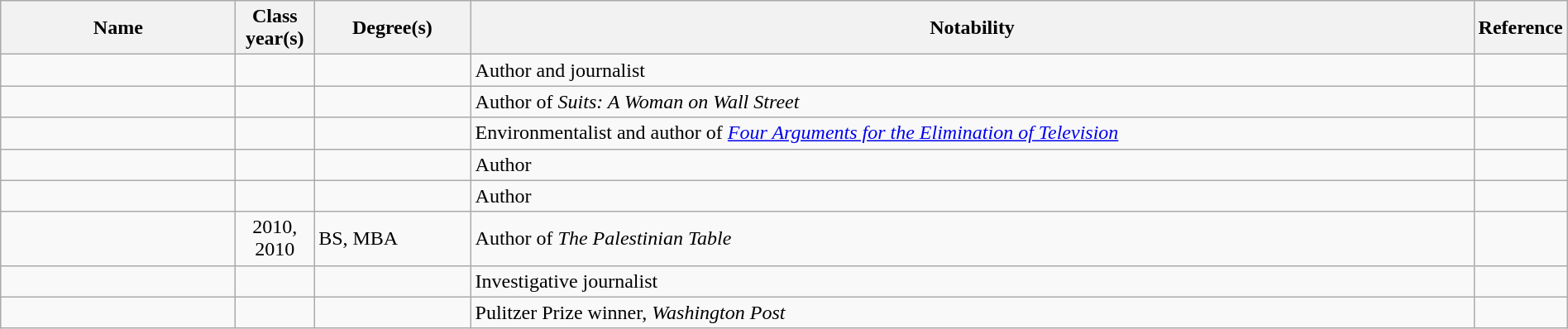<table class="wikitable sortable" style="width:100%">
<tr>
<th style="width:15%;">Name</th>
<th style="width:5%;">Class year(s)</th>
<th style="width:10%;">Degree(s)</th>
<th style="width:*;" class="unsortable">Notability</th>
<th style="width:5%;" class="unsortable">Reference</th>
</tr>
<tr>
<td></td>
<td style="text-align:center;"></td>
<td></td>
<td>Author and journalist</td>
<td style="text-align:center;"></td>
</tr>
<tr>
<td></td>
<td style="text-align:center;"></td>
<td></td>
<td>Author of <em>Suits: A Woman on Wall Street</em></td>
<td style="text-align:center;"></td>
</tr>
<tr>
<td></td>
<td style="text-align:center;"></td>
<td></td>
<td>Environmentalist and author of <em><a href='#'>Four Arguments for the Elimination of Television</a></em></td>
<td style="text-align:center;"></td>
</tr>
<tr>
<td></td>
<td style="text-align:center;"></td>
<td></td>
<td>Author</td>
<td style="text-align:center;"></td>
</tr>
<tr>
<td></td>
<td style="text-align:center;"></td>
<td></td>
<td>Author</td>
<td style="text-align:center;"></td>
</tr>
<tr>
<td></td>
<td style="text-align:center;">2010, 2010</td>
<td>BS, MBA</td>
<td>Author of <em>The Palestinian Table</em></td>
<td style="text-align:center;"></td>
</tr>
<tr>
<td></td>
<td style="text-align:center;"></td>
<td></td>
<td>Investigative journalist</td>
<td style="text-align:center;"></td>
</tr>
<tr>
<td></td>
<td style="text-align:center;"></td>
<td></td>
<td>Pulitzer Prize winner, <em>Washington Post<strong></td>
<td style="text-align:center;"></td>
</tr>
</table>
